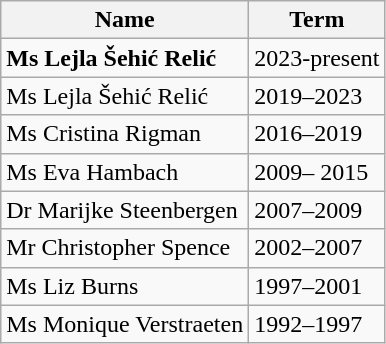<table class="wikitable">
<tr>
<th>Name</th>
<th>Term</th>
</tr>
<tr>
<td><strong>Ms Lejla Šehić Relić</strong></td>
<td>2023-present</td>
</tr>
<tr>
<td>Ms Lejla Šehić Relić</td>
<td>2019–2023</td>
</tr>
<tr>
<td>Ms Cristina Rigman</td>
<td>2016–2019</td>
</tr>
<tr>
<td>Ms Eva Hambach</td>
<td>2009– 2015</td>
</tr>
<tr>
<td>Dr Marijke Steenbergen</td>
<td>2007–2009</td>
</tr>
<tr>
<td>Mr Christopher Spence</td>
<td>2002–2007</td>
</tr>
<tr>
<td>Ms Liz Burns</td>
<td>1997–2001</td>
</tr>
<tr>
<td>Ms Monique Verstraeten</td>
<td>1992–1997</td>
</tr>
</table>
